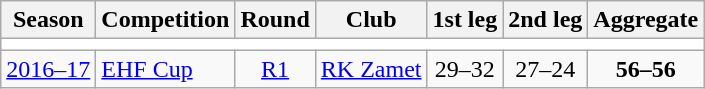<table class="wikitable">
<tr>
<th>Season</th>
<th>Competition</th>
<th>Round</th>
<th>Club</th>
<th>1st leg</th>
<th>2nd leg</th>
<th>Aggregate</th>
</tr>
<tr>
<td colspan="7" bgcolor=white></td>
</tr>
<tr>
<td><a href='#'>2016–17</a></td>
<td><a href='#'>EHF Cup</a></td>
<td style="text-align:center;"><a href='#'>R1</a></td>
<td> <a href='#'>RK Zamet</a></td>
<td style="text-align:center;">29–32</td>
<td style="text-align:center;">27–24</td>
<td style="text-align:center;"><strong>56–56</strong></td>
</tr>
</table>
